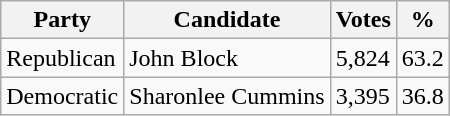<table class="wikitable">
<tr>
<th>Party</th>
<th>Candidate</th>
<th>Votes</th>
<th>%</th>
</tr>
<tr>
<td>Republican</td>
<td>John Block</td>
<td>5,824</td>
<td>63.2</td>
</tr>
<tr>
<td>Democratic</td>
<td>Sharonlee Cummins</td>
<td>3,395</td>
<td>36.8</td>
</tr>
</table>
